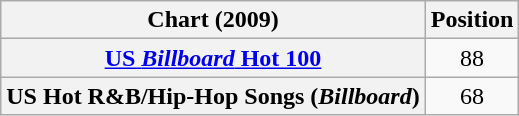<table class="wikitable plainrowheaders">
<tr>
<th>Chart (2009)</th>
<th>Position</th>
</tr>
<tr>
<th scope="row"><a href='#'>US <em>Billboard</em> Hot 100</a></th>
<td style="text-align:center;">88</td>
</tr>
<tr>
<th scope="row">US Hot R&B/Hip-Hop Songs (<em>Billboard</em>)</th>
<td style="text-align:center;">68</td>
</tr>
</table>
